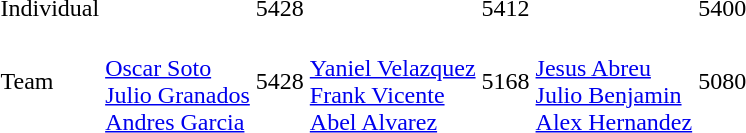<table>
<tr>
<td>Individual</td>
<td></td>
<td>5428</td>
<td></td>
<td>5412</td>
<td></td>
<td>5400</td>
</tr>
<tr>
<td>Team</td>
<td><br><a href='#'>Oscar Soto</a><br><a href='#'>Julio Granados</a><br><a href='#'>Andres Garcia</a></td>
<td>5428</td>
<td><br><a href='#'>Yaniel Velazquez</a><br><a href='#'>Frank Vicente</a><br><a href='#'>Abel Alvarez</a></td>
<td>5168</td>
<td><br><a href='#'>Jesus Abreu</a><br><a href='#'>Julio Benjamin</a><br><a href='#'>Alex Hernandez</a></td>
<td>5080</td>
</tr>
</table>
